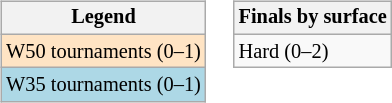<table>
<tr valign=top>
<td><br><table class=wikitable style=font-size:85%>
<tr>
<th>Legend</th>
</tr>
<tr style="background:#ffe4c4;">
<td>W50 tournaments (0–1)</td>
</tr>
<tr style="background:lightblue;">
<td>W35 tournaments (0–1)</td>
</tr>
</table>
</td>
<td><br><table class=wikitable style="font-size:85%">
<tr>
<th>Finals by surface</th>
</tr>
<tr>
<td>Hard (0–2)</td>
</tr>
</table>
</td>
</tr>
</table>
